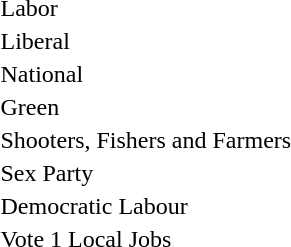<table style="margin-top:1em">
<tr>
<td width=20 > </td>
<td>Labor</td>
</tr>
<tr>
<td> </td>
<td>Liberal</td>
</tr>
<tr>
<td> </td>
<td>National</td>
</tr>
<tr>
<td> </td>
<td>Green</td>
</tr>
<tr>
<td> </td>
<td>Shooters, Fishers and Farmers</td>
</tr>
<tr>
<td> </td>
<td>Sex Party</td>
</tr>
<tr>
<td> </td>
<td>Democratic Labour</td>
</tr>
<tr>
<td> </td>
<td>Vote 1 Local Jobs</td>
</tr>
</table>
